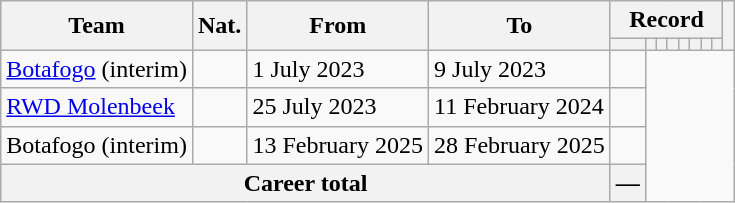<table class="wikitable" style="text-align: center">
<tr>
<th rowspan="2">Team</th>
<th rowspan="2">Nat.</th>
<th rowspan="2">From</th>
<th rowspan="2">To</th>
<th colspan="8">Record</th>
<th rowspan=2></th>
</tr>
<tr>
<th></th>
<th></th>
<th></th>
<th></th>
<th></th>
<th></th>
<th></th>
<th></th>
</tr>
<tr>
<td align="left"><a href='#'>Botafogo</a> (interim)</td>
<td></td>
<td align=left>1 July 2023</td>
<td align=left>9 July 2023<br></td>
<td></td>
</tr>
<tr>
<td align="left"><a href='#'>RWD Molenbeek</a></td>
<td></td>
<td align=left>25 July 2023</td>
<td align=left>11 February 2024<br></td>
<td></td>
</tr>
<tr>
<td align="left">Botafogo (interim)</td>
<td></td>
<td align=left>13 February 2025</td>
<td align=left>28 February 2025<br></td>
<td></td>
</tr>
<tr>
<th colspan=4><strong>Career total</strong><br></th>
<th>—</th>
</tr>
</table>
